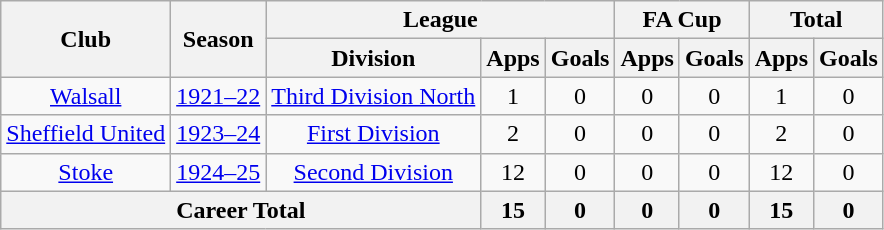<table class="wikitable" style="text-align: center;">
<tr>
<th rowspan="2">Club</th>
<th rowspan="2">Season</th>
<th colspan="3">League</th>
<th colspan="2">FA Cup</th>
<th colspan="2">Total</th>
</tr>
<tr>
<th>Division</th>
<th>Apps</th>
<th>Goals</th>
<th>Apps</th>
<th>Goals</th>
<th>Apps</th>
<th>Goals</th>
</tr>
<tr>
<td><a href='#'>Walsall</a></td>
<td><a href='#'>1921–22</a></td>
<td><a href='#'>Third Division North</a></td>
<td>1</td>
<td>0</td>
<td>0</td>
<td>0</td>
<td>1</td>
<td>0</td>
</tr>
<tr>
<td><a href='#'>Sheffield United</a></td>
<td><a href='#'>1923–24</a></td>
<td><a href='#'>First Division</a></td>
<td>2</td>
<td>0</td>
<td>0</td>
<td>0</td>
<td>2</td>
<td>0</td>
</tr>
<tr>
<td><a href='#'>Stoke</a></td>
<td><a href='#'>1924–25</a></td>
<td><a href='#'>Second Division</a></td>
<td>12</td>
<td>0</td>
<td>0</td>
<td>0</td>
<td>12</td>
<td>0</td>
</tr>
<tr>
<th colspan="3">Career Total</th>
<th>15</th>
<th>0</th>
<th>0</th>
<th>0</th>
<th>15</th>
<th>0</th>
</tr>
</table>
